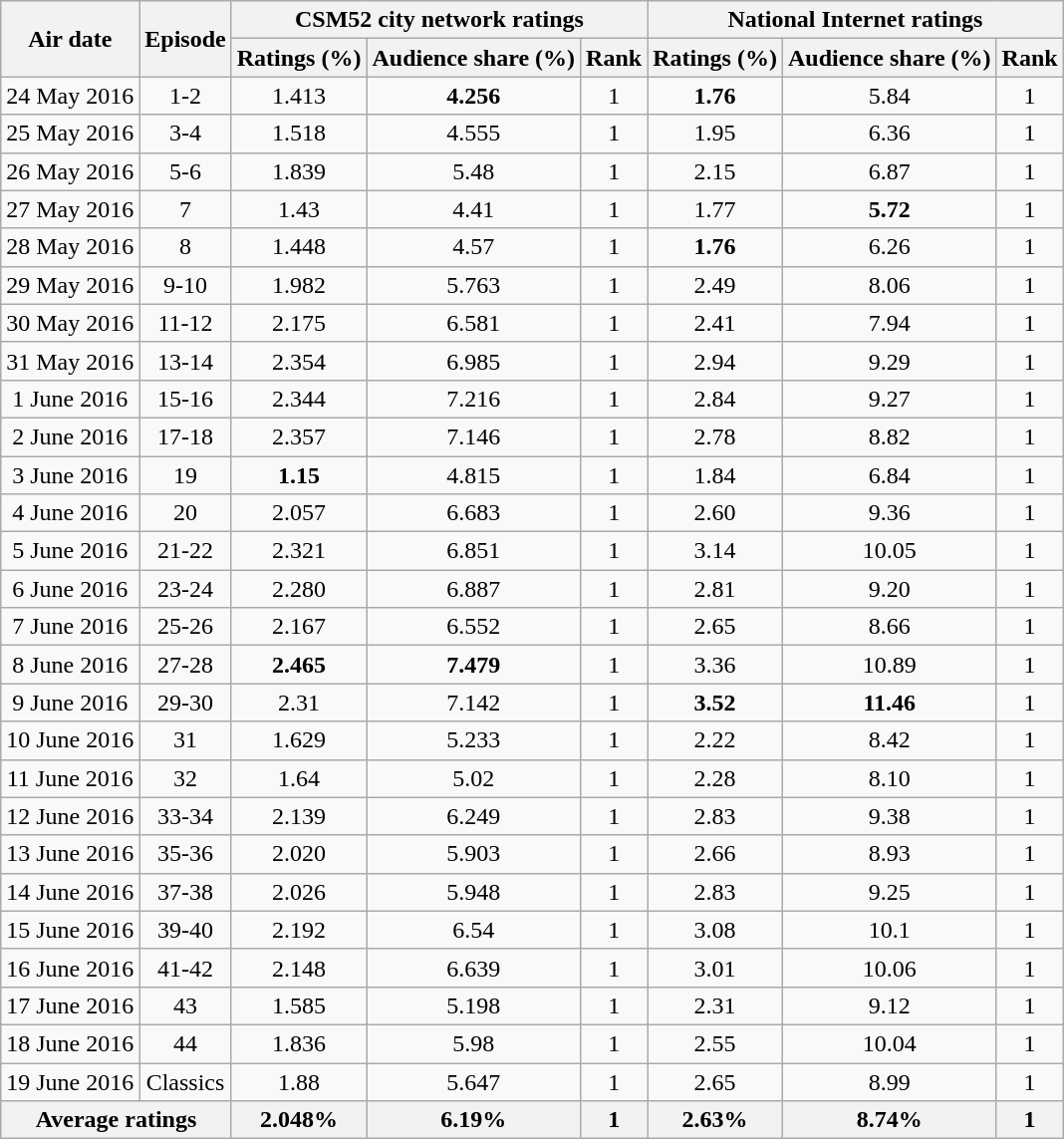<table class="wikitable sortable mw-collapsible jquery-tablesorter" style="text-align:center">
<tr>
<th rowspan="2">Air date</th>
<th rowspan="2">Episode</th>
<th colspan="3">CSM52 city network ratings</th>
<th colspan="3">National Internet ratings</th>
</tr>
<tr>
<th>Ratings (%)</th>
<th>Audience share (%)</th>
<th>Rank</th>
<th>Ratings (%)</th>
<th>Audience share (%)</th>
<th>Rank</th>
</tr>
<tr>
<td>24 May 2016</td>
<td>1-2</td>
<td>1.413</td>
<td><strong><span>4.256</span></strong></td>
<td>1</td>
<td><strong><span>1.76</span></strong></td>
<td>5.84</td>
<td>1</td>
</tr>
<tr>
<td>25 May 2016</td>
<td>3-4</td>
<td>1.518</td>
<td>4.555</td>
<td>1</td>
<td>1.95</td>
<td>6.36</td>
<td>1</td>
</tr>
<tr>
<td>26 May 2016</td>
<td>5-6</td>
<td>1.839</td>
<td>5.48</td>
<td>1</td>
<td>2.15</td>
<td>6.87</td>
<td>1</td>
</tr>
<tr>
<td>27 May 2016</td>
<td>7</td>
<td>1.43</td>
<td>4.41</td>
<td>1</td>
<td>1.77</td>
<td><strong><span>5.72</span></strong></td>
<td>1</td>
</tr>
<tr>
<td>28 May 2016</td>
<td>8</td>
<td>1.448</td>
<td>4.57</td>
<td>1</td>
<td><strong><span>1.76</span></strong></td>
<td>6.26</td>
<td>1</td>
</tr>
<tr>
<td>29 May 2016</td>
<td>9-10</td>
<td>1.982</td>
<td>5.763</td>
<td>1</td>
<td>2.49</td>
<td>8.06</td>
<td>1</td>
</tr>
<tr>
<td>30 May 2016</td>
<td>11-12</td>
<td>2.175</td>
<td>6.581</td>
<td>1</td>
<td>2.41</td>
<td>7.94</td>
<td>1</td>
</tr>
<tr>
<td>31 May 2016</td>
<td>13-14</td>
<td>2.354</td>
<td>6.985</td>
<td>1</td>
<td>2.94</td>
<td>9.29</td>
<td>1</td>
</tr>
<tr>
<td>1 June 2016</td>
<td>15-16</td>
<td>2.344</td>
<td>7.216</td>
<td>1</td>
<td>2.84</td>
<td>9.27</td>
<td>1</td>
</tr>
<tr>
<td>2 June 2016</td>
<td>17-18</td>
<td>2.357</td>
<td>7.146</td>
<td>1</td>
<td>2.78</td>
<td>8.82</td>
<td>1</td>
</tr>
<tr>
<td>3 June 2016</td>
<td>19</td>
<td><strong><span>1.15</span></strong></td>
<td>4.815</td>
<td>1</td>
<td>1.84</td>
<td>6.84</td>
<td>1</td>
</tr>
<tr>
<td>4 June 2016</td>
<td>20</td>
<td>2.057</td>
<td>6.683</td>
<td>1</td>
<td>2.60</td>
<td>9.36</td>
<td>1</td>
</tr>
<tr>
<td>5 June 2016</td>
<td>21-22</td>
<td>2.321</td>
<td>6.851</td>
<td>1</td>
<td>3.14</td>
<td>10.05</td>
<td>1</td>
</tr>
<tr>
<td>6 June 2016</td>
<td>23-24</td>
<td>2.280</td>
<td>6.887</td>
<td>1</td>
<td>2.81</td>
<td>9.20</td>
<td>1</td>
</tr>
<tr>
<td>7 June 2016</td>
<td>25-26</td>
<td>2.167</td>
<td>6.552</td>
<td>1</td>
<td>2.65</td>
<td>8.66</td>
<td>1</td>
</tr>
<tr>
<td>8 June 2016</td>
<td>27-28</td>
<td><strong><span>2.465</span></strong></td>
<td><strong><span>7.479</span></strong></td>
<td>1</td>
<td>3.36</td>
<td>10.89</td>
<td>1</td>
</tr>
<tr>
<td>9 June 2016</td>
<td>29-30</td>
<td>2.31</td>
<td>7.142</td>
<td>1</td>
<td><strong><span>3.52</span></strong></td>
<td><strong><span>11.46</span></strong></td>
<td>1</td>
</tr>
<tr>
<td>10 June 2016</td>
<td>31</td>
<td>1.629</td>
<td>5.233</td>
<td>1</td>
<td>2.22</td>
<td>8.42</td>
<td>1</td>
</tr>
<tr>
<td>11 June 2016</td>
<td>32</td>
<td>1.64</td>
<td>5.02</td>
<td>1</td>
<td>2.28</td>
<td>8.10</td>
<td>1</td>
</tr>
<tr>
<td>12 June 2016</td>
<td>33-34</td>
<td>2.139</td>
<td>6.249</td>
<td>1</td>
<td>2.83</td>
<td>9.38</td>
<td>1</td>
</tr>
<tr>
<td>13 June 2016</td>
<td>35-36</td>
<td>2.020</td>
<td>5.903</td>
<td>1</td>
<td>2.66</td>
<td>8.93</td>
<td>1</td>
</tr>
<tr>
<td>14 June 2016</td>
<td>37-38</td>
<td>2.026</td>
<td>5.948</td>
<td>1</td>
<td>2.83</td>
<td>9.25</td>
<td>1</td>
</tr>
<tr>
<td>15 June 2016</td>
<td>39-40</td>
<td>2.192</td>
<td>6.54</td>
<td>1</td>
<td>3.08</td>
<td>10.1</td>
<td>1</td>
</tr>
<tr>
<td>16 June 2016</td>
<td>41-42</td>
<td>2.148</td>
<td>6.639</td>
<td>1</td>
<td>3.01</td>
<td>10.06</td>
<td>1</td>
</tr>
<tr>
<td>17 June 2016</td>
<td>43</td>
<td>1.585</td>
<td>5.198</td>
<td>1</td>
<td>2.31</td>
<td>9.12</td>
<td>1</td>
</tr>
<tr>
<td>18 June 2016</td>
<td>44</td>
<td>1.836</td>
<td>5.98</td>
<td>1</td>
<td>2.55</td>
<td>10.04</td>
<td>1</td>
</tr>
<tr>
<td>19 June 2016</td>
<td>Classics</td>
<td>1.88</td>
<td>5.647</td>
<td>1</td>
<td>2.65</td>
<td>8.99</td>
<td>1</td>
</tr>
<tr>
<th colspan="2">Average ratings</th>
<th>2.048%</th>
<th>6.19%</th>
<th>1</th>
<th>2.63%</th>
<th>8.74%</th>
<th>1</th>
</tr>
</table>
